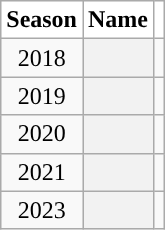<table class="wikitable sortable plainrowheaders" style="text-align:center">
<tr>
<th scope="col" style="background-color:#ffffff; border-top:#">Season</th>
<th scope="col" style="background-color:#ffffff; border-top:#">Name</th>
<th scope="col" class="unsortable" style="background-color:#ffffff; border-top:#"></th>
</tr>
<tr>
<td>2018</td>
<th scope="row" style="text-align:center"> </th>
<td></td>
</tr>
<tr>
<td>2019</td>
<th scope="row" style="text-align:center"> </th>
<td></td>
</tr>
<tr>
<td>2020</td>
<th scope="row" style="text-align:center">  </th>
<td></td>
</tr>
<tr>
<td>2021</td>
<th scope="row" style="text-align:center"> </th>
<td></td>
</tr>
<tr>
<td>2023</td>
<th scope="row" style="text-align:center">  </th>
<td></td>
</tr>
</table>
